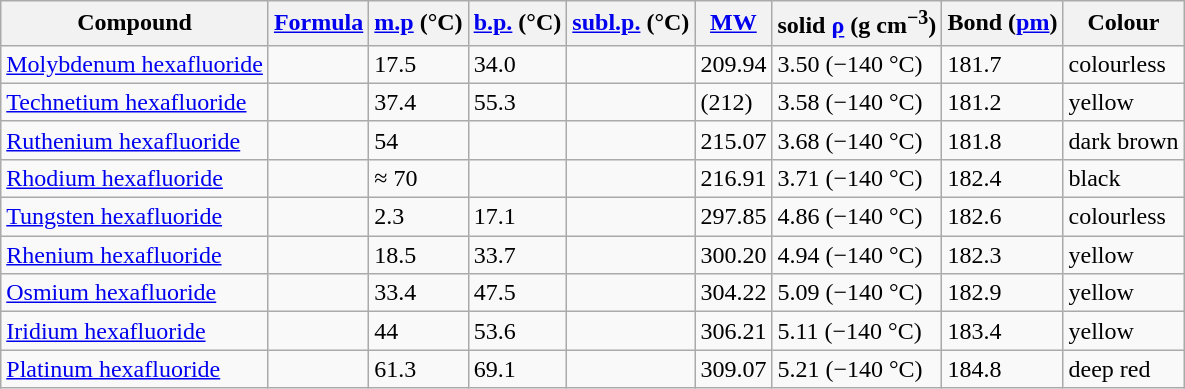<table class="wikitable">
<tr>
<th>Compound</th>
<th><a href='#'>Formula</a></th>
<th><a href='#'>m.p</a> (°C)</th>
<th><a href='#'>b.p.</a> (°C)</th>
<th><a href='#'>subl.p.</a> (°C)</th>
<th><a href='#'>MW</a></th>
<th>solid <a href='#'>ρ</a> (g cm<sup>−3</sup>)</th>
<th>Bond (<a href='#'>pm</a>)</th>
<th>Colour</th>
</tr>
<tr>
<td><a href='#'>Molybdenum hexafluoride</a></td>
<td></td>
<td>17.5</td>
<td>34.0</td>
<td></td>
<td>209.94</td>
<td>3.50 (−140 °C)</td>
<td>181.7</td>
<td>colourless</td>
</tr>
<tr>
<td><a href='#'>Technetium hexafluoride</a></td>
<td></td>
<td>37.4</td>
<td>55.3</td>
<td></td>
<td>(212)</td>
<td>3.58 (−140 °C)</td>
<td>181.2</td>
<td>yellow</td>
</tr>
<tr>
<td><a href='#'>Ruthenium hexafluoride</a></td>
<td></td>
<td>54</td>
<td></td>
<td></td>
<td>215.07</td>
<td>3.68 (−140 °C)</td>
<td>181.8</td>
<td>dark brown</td>
</tr>
<tr>
<td><a href='#'>Rhodium hexafluoride</a></td>
<td></td>
<td>≈ 70</td>
<td></td>
<td></td>
<td>216.91</td>
<td>3.71 (−140 °C)</td>
<td>182.4</td>
<td>black</td>
</tr>
<tr>
<td><a href='#'>Tungsten hexafluoride</a></td>
<td></td>
<td>2.3</td>
<td>17.1</td>
<td></td>
<td>297.85</td>
<td>4.86 (−140 °C)</td>
<td>182.6</td>
<td>colourless</td>
</tr>
<tr>
<td><a href='#'>Rhenium hexafluoride</a></td>
<td></td>
<td>18.5</td>
<td>33.7</td>
<td></td>
<td>300.20</td>
<td>4.94 (−140 °C)</td>
<td>182.3</td>
<td>yellow</td>
</tr>
<tr>
<td><a href='#'>Osmium hexafluoride</a></td>
<td></td>
<td>33.4</td>
<td>47.5</td>
<td></td>
<td>304.22</td>
<td>5.09 (−140 °C)</td>
<td>182.9</td>
<td>yellow</td>
</tr>
<tr>
<td><a href='#'>Iridium hexafluoride</a></td>
<td></td>
<td>44</td>
<td>53.6</td>
<td></td>
<td>306.21</td>
<td>5.11 (−140 °C)</td>
<td>183.4</td>
<td>yellow</td>
</tr>
<tr>
<td><a href='#'>Platinum hexafluoride</a></td>
<td></td>
<td>61.3</td>
<td>69.1</td>
<td></td>
<td>309.07</td>
<td>5.21 (−140 °C)</td>
<td>184.8</td>
<td>deep red</td>
</tr>
</table>
